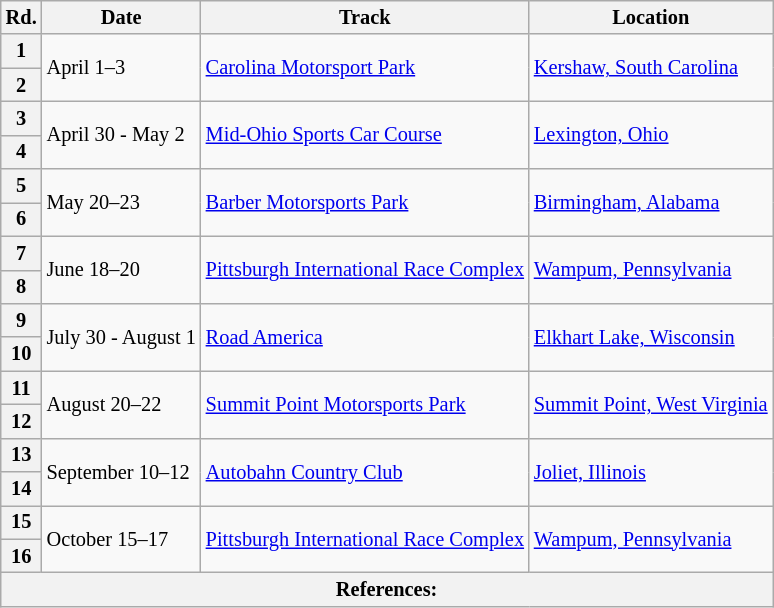<table class="wikitable" style="font-size: 85%">
<tr>
<th>Rd.</th>
<th>Date</th>
<th>Track</th>
<th>Location</th>
</tr>
<tr>
<th>1</th>
<td rowspan=2>April 1–3</td>
<td rowspan=2><a href='#'>Carolina Motorsport Park</a></td>
<td rowspan=2> <a href='#'>Kershaw, South Carolina</a></td>
</tr>
<tr>
<th>2</th>
</tr>
<tr>
<th>3</th>
<td rowspan=2>April 30 - May 2</td>
<td rowspan=2><a href='#'>Mid-Ohio Sports Car Course</a></td>
<td rowspan=2> <a href='#'>Lexington, Ohio</a></td>
</tr>
<tr>
<th>4</th>
</tr>
<tr>
<th>5</th>
<td rowspan=2>May 20–23</td>
<td rowspan=2><a href='#'>Barber Motorsports Park</a></td>
<td rowspan=2> <a href='#'>Birmingham, Alabama</a></td>
</tr>
<tr>
<th>6</th>
</tr>
<tr>
<th>7</th>
<td rowspan=2>June 18–20</td>
<td rowspan=2><a href='#'>Pittsburgh International Race Complex</a></td>
<td rowspan=2> <a href='#'>Wampum, Pennsylvania</a></td>
</tr>
<tr>
<th>8</th>
</tr>
<tr>
<th>9</th>
<td rowspan=2>July 30 - August 1</td>
<td rowspan=2><a href='#'>Road America</a></td>
<td rowspan=2> <a href='#'>Elkhart Lake, Wisconsin</a></td>
</tr>
<tr>
<th>10</th>
</tr>
<tr>
<th>11</th>
<td rowspan=2>August 20–22</td>
<td rowspan=2><a href='#'>Summit Point Motorsports Park</a></td>
<td rowspan=2> <a href='#'>Summit Point, West Virginia</a></td>
</tr>
<tr>
<th>12</th>
</tr>
<tr>
<th>13</th>
<td rowspan=2>September 10–12</td>
<td rowspan=2><a href='#'>Autobahn Country Club</a></td>
<td rowspan=2> <a href='#'>Joliet, Illinois</a></td>
</tr>
<tr>
<th>14</th>
</tr>
<tr>
<th>15</th>
<td rowspan=2>October 15–17</td>
<td rowspan=2><a href='#'>Pittsburgh International Race Complex</a></td>
<td rowspan=2> <a href='#'>Wampum, Pennsylvania</a></td>
</tr>
<tr>
<th>16</th>
</tr>
<tr>
<th colspan=5>References:</th>
</tr>
</table>
